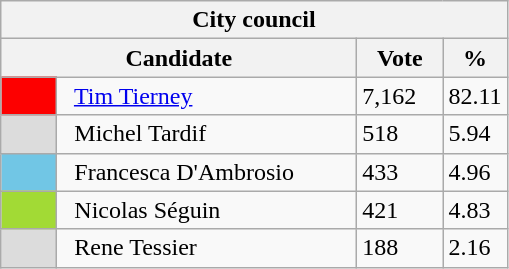<table class="wikitable">
<tr>
<th colspan="4">City council</th>
</tr>
<tr>
<th bgcolor="#DDDDFF" width="230px" colspan="2">Candidate</th>
<th bgcolor="#DDDDFF" width="50px">Vote</th>
<th bgcolor="#DDDDFF" width="30px">%</th>
</tr>
<tr>
<td bgcolor=#FD0000 width="30px"> </td>
<td>  <a href='#'>Tim Tierney</a></td>
<td>7,162</td>
<td>82.11</td>
</tr>
<tr>
<td bgcolor=#DCDCDC width="30px"> </td>
<td>  Michel Tardif</td>
<td>518</td>
<td>5.94</td>
</tr>
<tr>
<td bgcolor=#71C6E5 width="30px"> </td>
<td>  Francesca D'Ambrosio</td>
<td>433</td>
<td>4.96</td>
</tr>
<tr>
<td bgcolor=#A2DA35 width="30px"> </td>
<td>  Nicolas Séguin</td>
<td>421</td>
<td>4.83</td>
</tr>
<tr>
<td bgcolor=#DCDCDC width="30px"> </td>
<td>  Rene Tessier</td>
<td>188</td>
<td>2.16</td>
</tr>
</table>
